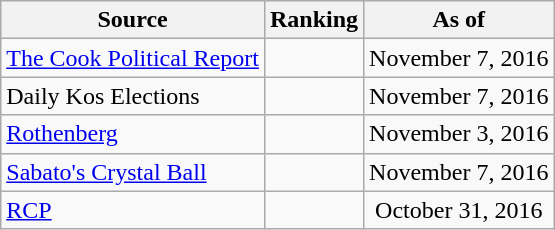<table class="wikitable" style="text-align:center">
<tr>
<th>Source</th>
<th>Ranking</th>
<th>As of</th>
</tr>
<tr>
<td align=left><a href='#'>The Cook Political Report</a></td>
<td></td>
<td>November 7, 2016</td>
</tr>
<tr>
<td align=left>Daily Kos Elections</td>
<td></td>
<td>November 7, 2016</td>
</tr>
<tr>
<td align=left><a href='#'>Rothenberg</a></td>
<td></td>
<td>November 3, 2016</td>
</tr>
<tr>
<td align=left><a href='#'>Sabato's Crystal Ball</a></td>
<td></td>
<td>November 7, 2016</td>
</tr>
<tr>
<td align="left"><a href='#'>RCP</a></td>
<td></td>
<td>October 31, 2016</td>
</tr>
</table>
